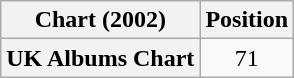<table class="wikitable plainrowheaders" style="text-align:center;">
<tr>
<th scope="col">Chart (2002)</th>
<th scope="col">Position</th>
</tr>
<tr>
<th scope="row">UK Albums Chart</th>
<td>71</td>
</tr>
</table>
